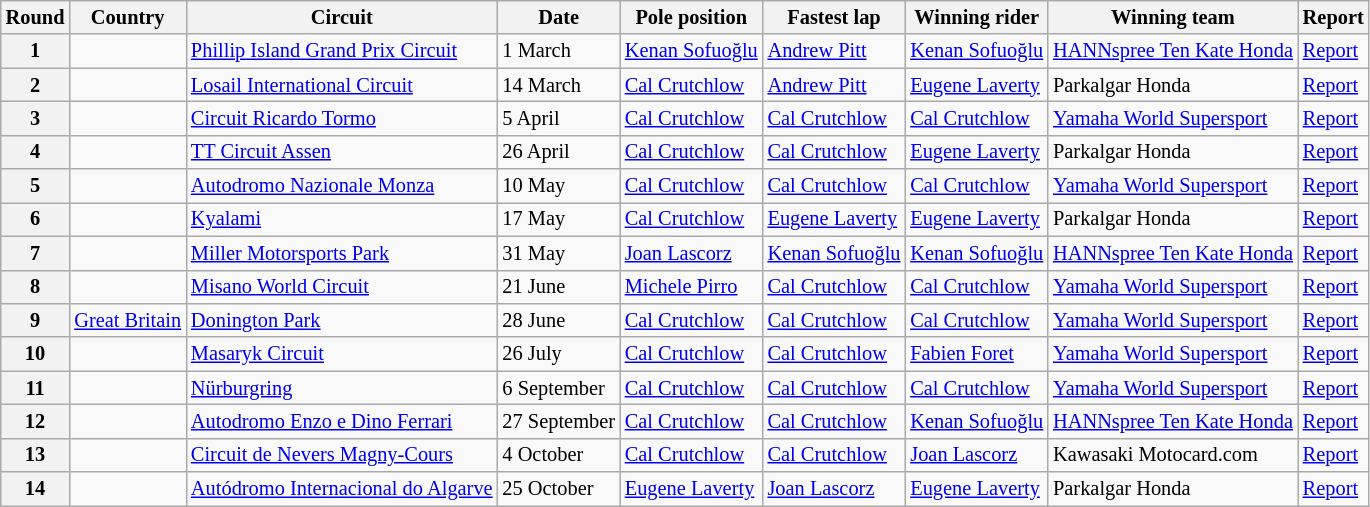<table class="wikitable" style="font-size: 85%">
<tr>
<th>Round</th>
<th>Country</th>
<th>Circuit</th>
<th>Date</th>
<th>Pole position</th>
<th>Fastest lap</th>
<th>Winning rider</th>
<th>Winning team</th>
<th>Report</th>
</tr>
<tr>
<th>1</th>
<td></td>
<td><a href='#'>Phillip Island Grand Prix Circuit</a></td>
<td>1 March</td>
<td> <a href='#'>Kenan Sofuoğlu</a></td>
<td> <a href='#'>Andrew Pitt</a></td>
<td> <a href='#'>Kenan Sofuoğlu</a></td>
<td><a href='#'>HANNspree Ten Kate Honda</a></td>
<td><a href='#'>Report</a></td>
</tr>
<tr>
<th>2</th>
<td></td>
<td><a href='#'>Losail International Circuit</a></td>
<td>14 March</td>
<td> <a href='#'>Cal Crutchlow</a></td>
<td> <a href='#'>Andrew Pitt</a></td>
<td> <a href='#'>Eugene Laverty</a></td>
<td>Parkalgar Honda</td>
<td><a href='#'>Report</a></td>
</tr>
<tr>
<th>3</th>
<td></td>
<td><a href='#'>Circuit Ricardo Tormo</a></td>
<td>5 April</td>
<td> <a href='#'>Cal Crutchlow</a></td>
<td> <a href='#'>Cal Crutchlow</a></td>
<td> <a href='#'>Cal Crutchlow</a></td>
<td><a href='#'>Yamaha World Supersport</a></td>
<td><a href='#'>Report</a></td>
</tr>
<tr>
<th>4</th>
<td></td>
<td><a href='#'>TT Circuit Assen</a></td>
<td>26 April</td>
<td> <a href='#'>Cal Crutchlow</a></td>
<td> <a href='#'>Cal Crutchlow</a></td>
<td> <a href='#'>Eugene Laverty</a></td>
<td>Parkalgar Honda</td>
<td><a href='#'>Report</a></td>
</tr>
<tr>
<th>5</th>
<td></td>
<td><a href='#'>Autodromo Nazionale Monza</a></td>
<td>10 May</td>
<td> <a href='#'>Cal Crutchlow</a></td>
<td> <a href='#'>Cal Crutchlow</a></td>
<td> <a href='#'>Cal Crutchlow</a></td>
<td><a href='#'>Yamaha World Supersport</a></td>
<td><a href='#'>Report</a></td>
</tr>
<tr>
<th>6</th>
<td></td>
<td><a href='#'>Kyalami</a></td>
<td>17 May</td>
<td> <a href='#'>Cal Crutchlow</a></td>
<td> <a href='#'>Eugene Laverty</a></td>
<td> <a href='#'>Eugene Laverty</a></td>
<td>Parkalgar Honda</td>
<td><a href='#'>Report</a></td>
</tr>
<tr>
<th>7</th>
<td></td>
<td><a href='#'>Miller Motorsports Park</a></td>
<td>31 May</td>
<td> <a href='#'>Joan Lascorz</a></td>
<td> <a href='#'>Kenan Sofuoğlu</a></td>
<td> <a href='#'>Kenan Sofuoğlu</a></td>
<td><a href='#'>HANNspree Ten Kate Honda</a></td>
<td><a href='#'>Report</a></td>
</tr>
<tr>
<th>8</th>
<td></td>
<td><a href='#'>Misano World Circuit</a></td>
<td>21 June</td>
<td> <a href='#'>Michele Pirro</a></td>
<td> <a href='#'>Cal Crutchlow</a></td>
<td> <a href='#'>Cal Crutchlow</a></td>
<td><a href='#'>Yamaha World Supersport</a></td>
<td><a href='#'>Report</a></td>
</tr>
<tr>
<th>9</th>
<td> <a href='#'>Great Britain</a></td>
<td><a href='#'>Donington Park</a></td>
<td>28 June</td>
<td> <a href='#'>Cal Crutchlow</a></td>
<td> <a href='#'>Cal Crutchlow</a></td>
<td> <a href='#'>Cal Crutchlow</a></td>
<td><a href='#'>Yamaha World Supersport</a></td>
<td><a href='#'>Report</a></td>
</tr>
<tr>
<th>10</th>
<td></td>
<td><a href='#'>Masaryk Circuit</a></td>
<td>26 July</td>
<td> <a href='#'>Cal Crutchlow</a></td>
<td> <a href='#'>Cal Crutchlow</a></td>
<td> <a href='#'>Fabien Foret</a></td>
<td><a href='#'>Yamaha World Supersport</a></td>
<td><a href='#'>Report</a></td>
</tr>
<tr>
<th>11</th>
<td></td>
<td><a href='#'>Nürburgring</a></td>
<td>6 September</td>
<td> <a href='#'>Cal Crutchlow</a></td>
<td> <a href='#'>Cal Crutchlow</a></td>
<td> <a href='#'>Cal Crutchlow</a></td>
<td><a href='#'>Yamaha World Supersport</a></td>
<td><a href='#'>Report</a></td>
</tr>
<tr>
<th>12</th>
<td></td>
<td><a href='#'>Autodromo Enzo e Dino Ferrari</a></td>
<td>27 September</td>
<td> <a href='#'>Cal Crutchlow</a></td>
<td> <a href='#'>Cal Crutchlow</a></td>
<td> <a href='#'>Kenan Sofuoğlu</a></td>
<td><a href='#'>HANNspree Ten Kate Honda</a></td>
<td><a href='#'>Report</a></td>
</tr>
<tr>
<th>13</th>
<td></td>
<td><a href='#'>Circuit de Nevers Magny-Cours</a></td>
<td>4 October</td>
<td> <a href='#'>Cal Crutchlow</a></td>
<td> <a href='#'>Cal Crutchlow</a></td>
<td> <a href='#'>Joan Lascorz</a></td>
<td>Kawasaki Motocard.com</td>
<td><a href='#'>Report</a></td>
</tr>
<tr>
<th>14</th>
<td></td>
<td><a href='#'>Autódromo Internacional do Algarve</a></td>
<td>25 October</td>
<td> <a href='#'>Eugene Laverty</a></td>
<td> <a href='#'>Joan Lascorz</a></td>
<td> <a href='#'>Eugene Laverty</a></td>
<td>Parkalgar Honda</td>
<td><a href='#'>Report</a></td>
</tr>
</table>
